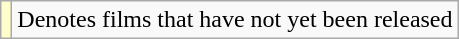<table class="wikitable sortable plainrowheaders">
<tr>
<td style="background:#FFFFCC;"></td>
<td>Denotes films that have not yet been released</td>
</tr>
</table>
